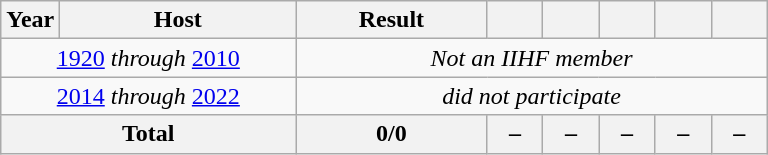<table class="wikitable" style="text-align:center">
<tr>
<th width=30>Year</th>
<th width=150>Host</th>
<th width=120>Result</th>
<th width=30></th>
<th width=30></th>
<th width=30></th>
<th width=30></th>
<th width=30></th>
</tr>
<tr>
<td colspan=2><a href='#'>1920</a> <em>through</em> <a href='#'>2010</a></td>
<td colspan=6><em>Not an IIHF member</em></td>
</tr>
<tr>
<td colspan=2><a href='#'>2014</a> <em>through</em> <a href='#'>2022</a></td>
<td colspan=6><em>did not participate</em></td>
</tr>
<tr>
<th colspan=2>Total</th>
<th>0/0</th>
<th>–</th>
<th>–</th>
<th>–</th>
<th>–</th>
<th>–</th>
</tr>
</table>
